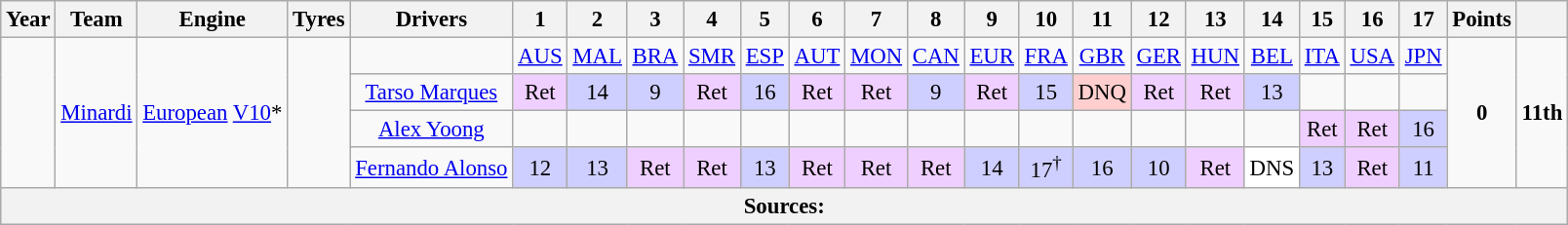<table class="wikitable" style="text-align:center; font-size:95%">
<tr>
<th scope="col">Year</th>
<th scope="col">Team</th>
<th scope="col">Engine</th>
<th scope="col">Tyres</th>
<th scope="col">Drivers</th>
<th scope="col">1</th>
<th scope="col">2</th>
<th scope="col">3</th>
<th scope="col">4</th>
<th scope="col">5</th>
<th scope="col">6</th>
<th scope="col">7</th>
<th scope="col">8</th>
<th scope="col">9</th>
<th scope="col">10</th>
<th scope="col">11</th>
<th scope="col">12</th>
<th scope="col">13</th>
<th scope="col">14</th>
<th scope="col">15</th>
<th scope="col">16</th>
<th scope="col">17</th>
<th scope="col">Points</th>
<th scope="col"></th>
</tr>
<tr>
<td rowspan="4"></td>
<td rowspan="4"><a href='#'>Minardi</a></td>
<td rowspan="4"><a href='#'>European</a> <a href='#'>V10</a>*</td>
<td rowspan="4"></td>
<td></td>
<td><a href='#'>AUS</a></td>
<td><a href='#'>MAL</a></td>
<td><a href='#'>BRA</a></td>
<td><a href='#'>SMR</a></td>
<td><a href='#'>ESP</a></td>
<td><a href='#'>AUT</a></td>
<td><a href='#'>MON</a></td>
<td><a href='#'>CAN</a></td>
<td><a href='#'>EUR</a></td>
<td><a href='#'>FRA</a></td>
<td><a href='#'>GBR</a></td>
<td><a href='#'>GER</a></td>
<td><a href='#'>HUN</a></td>
<td><a href='#'>BEL</a></td>
<td><a href='#'>ITA</a></td>
<td><a href='#'>USA</a></td>
<td><a href='#'>JPN</a></td>
<td rowspan="4"><strong>0</strong></td>
<td rowspan="4"><strong>11th</strong></td>
</tr>
<tr>
<td> <a href='#'>Tarso Marques</a></td>
<td style="background:#EFCFFF;">Ret</td>
<td style="background:#CFCFFF;">14</td>
<td style="background:#CFCFFF;">9</td>
<td style="background:#EFCFFF;">Ret</td>
<td style="background:#CFCFFF;">16</td>
<td style="background:#EFCFFF;">Ret</td>
<td style="background:#EFCFFF;">Ret</td>
<td style="background:#CFCFFF;">9</td>
<td style="background:#EFCFFF;">Ret</td>
<td style="background:#CFCFFF;">15</td>
<td style="background:#FFCFCF;">DNQ</td>
<td style="background:#EFCFFF;">Ret</td>
<td style="background:#EFCFFF;">Ret</td>
<td style="background:#CFCFFF;">13</td>
<td></td>
<td></td>
<td></td>
</tr>
<tr>
<td> <a href='#'>Alex Yoong</a></td>
<td></td>
<td></td>
<td></td>
<td></td>
<td></td>
<td></td>
<td></td>
<td></td>
<td></td>
<td></td>
<td></td>
<td></td>
<td></td>
<td></td>
<td style="background:#EFCFFF;">Ret</td>
<td style="background:#EFCFFF;">Ret</td>
<td style="background:#CFCFFF;">16</td>
</tr>
<tr>
<td> <a href='#'>Fernando Alonso</a></td>
<td style="background:#CFCFFF;">12</td>
<td style="background:#CFCFFF;">13</td>
<td style="background:#EFCFFF;">Ret</td>
<td style="background:#EFCFFF;">Ret</td>
<td style="background:#CFCFFF;">13</td>
<td style="background:#EFCFFF;">Ret</td>
<td style="background:#EFCFFF;">Ret</td>
<td style="background:#EFCFFF;">Ret</td>
<td style="background:#CFCFFF;">14</td>
<td style="background:#CFCFFF;">17<sup>†</sup></td>
<td style="background:#CFCFFF;">16</td>
<td style="background:#CFCFFF;">10</td>
<td style="background:#EFCFFF;">Ret</td>
<td style="background:#FFFFFF;">DNS</td>
<td style="background:#CFCFFF;">13</td>
<td style="background:#EFCFFF;">Ret</td>
<td style="background:#CFCFFF;">11</td>
</tr>
<tr>
<th colspan="24">Sources:</th>
</tr>
</table>
